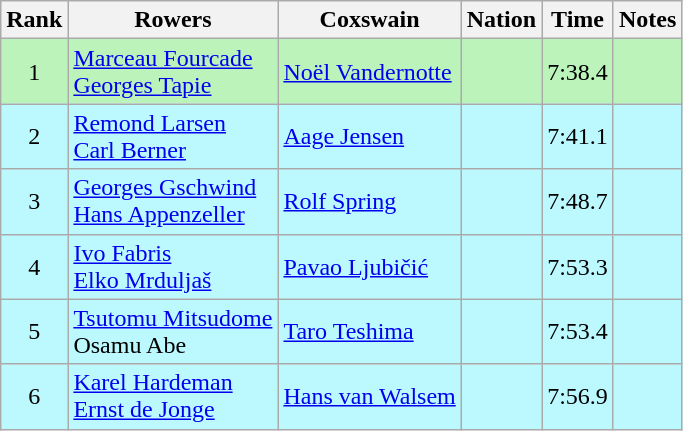<table class="wikitable sortable" style="text-align:center">
<tr>
<th>Rank</th>
<th>Rowers</th>
<th>Coxswain</th>
<th>Nation</th>
<th>Time</th>
<th>Notes</th>
</tr>
<tr bgcolor=bbf3bb>
<td>1</td>
<td align=left><a href='#'>Marceau Fourcade</a><br><a href='#'>Georges Tapie</a></td>
<td align=left><a href='#'>Noël Vandernotte</a></td>
<td align=left></td>
<td>7:38.4</td>
<td></td>
</tr>
<tr bgcolor=bbf9ff>
<td>2</td>
<td align=left><a href='#'>Remond Larsen</a><br><a href='#'>Carl Berner</a></td>
<td align=left><a href='#'>Aage Jensen</a></td>
<td align=left></td>
<td>7:41.1</td>
<td></td>
</tr>
<tr bgcolor=bbf9ff>
<td>3</td>
<td align=left><a href='#'>Georges Gschwind</a><br><a href='#'>Hans Appenzeller</a></td>
<td align=left><a href='#'>Rolf Spring</a></td>
<td align=left></td>
<td>7:48.7</td>
<td></td>
</tr>
<tr bgcolor=bbf9ff>
<td>4</td>
<td align=left><a href='#'>Ivo Fabris</a><br><a href='#'>Elko Mrduljaš</a></td>
<td align=left><a href='#'>Pavao Ljubičić</a></td>
<td align=left></td>
<td>7:53.3</td>
<td></td>
</tr>
<tr bgcolor=bbf9ff>
<td>5</td>
<td align=left><a href='#'>Tsutomu Mitsudome</a><br>Osamu Abe</td>
<td align=left><a href='#'>Taro Teshima</a></td>
<td align=left></td>
<td>7:53.4</td>
<td></td>
</tr>
<tr bgcolor=bbf9ff>
<td>6</td>
<td align=left><a href='#'>Karel Hardeman</a><br><a href='#'>Ernst de Jonge</a></td>
<td align=left><a href='#'>Hans van Walsem</a></td>
<td align=left></td>
<td>7:56.9</td>
<td></td>
</tr>
</table>
